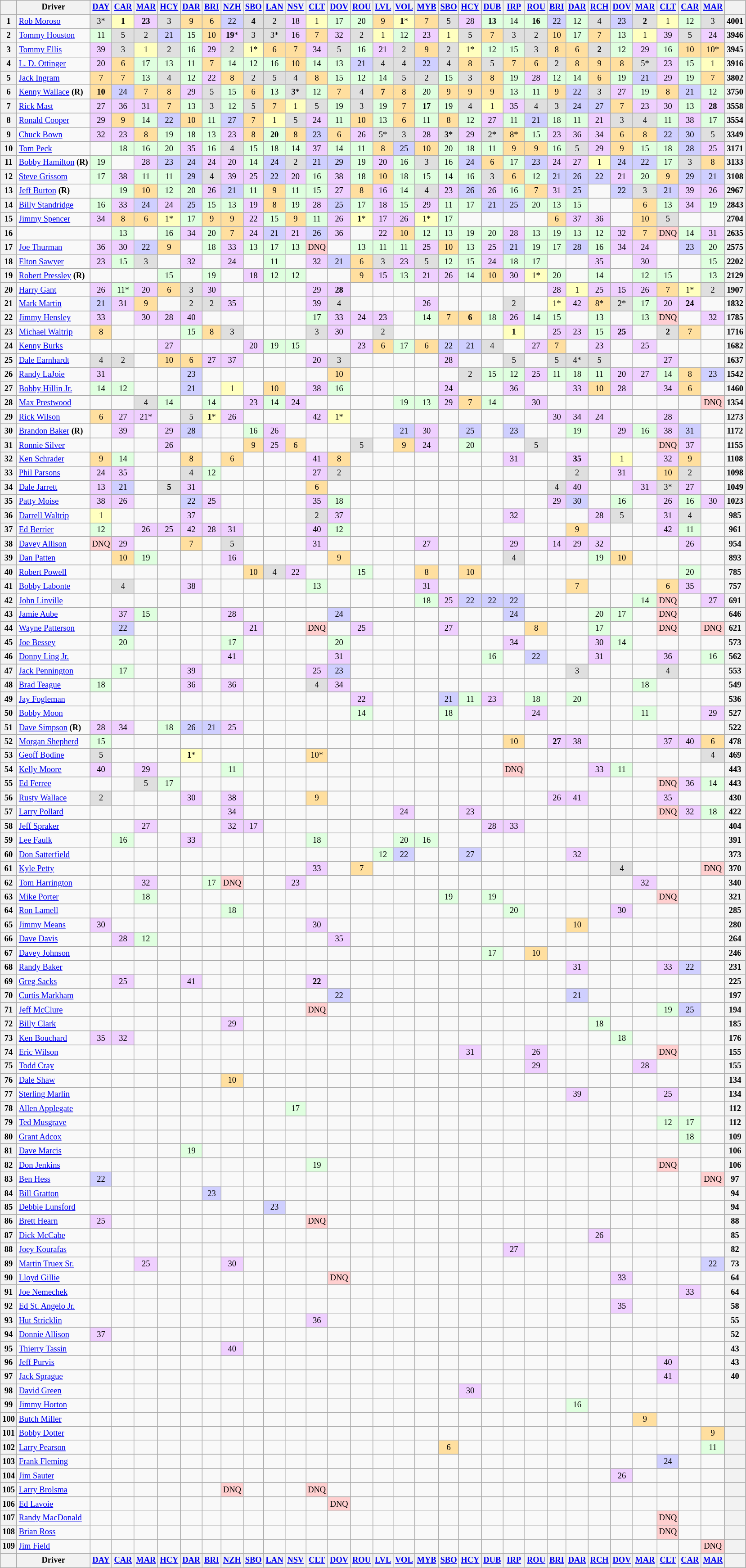<table class="wikitable" style="font-size:77%; text-align:center">
<tr valign="top">
<th valign="middle"></th>
<th valign="middle">Driver</th>
<th><a href='#'>DAY</a></th>
<th><a href='#'>CAR</a></th>
<th><a href='#'>MAR</a></th>
<th><a href='#'>HCY</a></th>
<th><a href='#'>DAR</a></th>
<th><a href='#'>BRI</a></th>
<th><a href='#'>NZH</a></th>
<th><a href='#'>SBO</a></th>
<th><a href='#'>LAN</a></th>
<th><a href='#'>NSV</a></th>
<th><a href='#'>CLT</a></th>
<th><a href='#'>DOV</a></th>
<th><a href='#'>ROU</a></th>
<th><a href='#'>LVL</a></th>
<th><a href='#'>VOL</a></th>
<th><a href='#'>MYB</a></th>
<th><a href='#'>SBO</a></th>
<th><a href='#'>HCY</a></th>
<th><a href='#'>DUB</a></th>
<th><a href='#'>IRP</a></th>
<th><a href='#'>ROU</a></th>
<th><a href='#'>BRI</a></th>
<th><a href='#'>DAR</a></th>
<th><a href='#'>RCH</a></th>
<th><a href='#'>DOV</a></th>
<th><a href='#'>MAR</a></th>
<th><a href='#'>CLT</a></th>
<th><a href='#'>CAR</a></th>
<th><a href='#'>MAR</a></th>
<th valign="middle"></th>
</tr>
<tr>
<th>1</th>
<td align="left"><a href='#'>Rob Moroso</a></td>
<td style="background:#DFDFDF;">3*</td>
<td style="background:#FFFFBF;"><strong>1</strong></td>
<td style="background:#EFCFFF;"><strong>23</strong></td>
<td style="background:#DFDFDF;">3</td>
<td style="background:#FFDF9F;">9</td>
<td style="background:#FFDF9F;">6</td>
<td style="background:#CFCFFF;">22</td>
<td style="background:#DFDFDF;"><strong>4</strong></td>
<td style="background:#DFDFDF;">2</td>
<td style="background:#EFCFFF;">18</td>
<td style="background:#FFFFBF;">1</td>
<td style="background:#DFFFDF;">17</td>
<td style="background:#DFFFDF;">20</td>
<td style="background:#FFDF9F;">9</td>
<td style="background:#FFFFBF;"><strong>1</strong>*</td>
<td style="background:#FFDF9F;">7</td>
<td style="background:#DFDFDF;">5</td>
<td style="background:#EFCFFF;">28</td>
<td style="background:#DFFFDF;"><strong>13</strong></td>
<td style="background:#DFFFDF;">14</td>
<td style="background:#DFFFDF;"><strong>16</strong></td>
<td style="background:#CFCFFF;">22</td>
<td style="background:#DFFFDF;">12</td>
<td style="background:#DFDFDF;">4</td>
<td style="background:#CFCFFF;">23</td>
<td style="background:#DFDFDF;"><strong>2</strong></td>
<td style="background:#FFFFBF;">1</td>
<td style="background:#DFFFDF;">12</td>
<td style="background:#DFDFDF;">3</td>
<th>4001</th>
</tr>
<tr>
<th>2</th>
<td align="left"><a href='#'>Tommy Houston</a></td>
<td style="background:#DFFFDF;">11</td>
<td style="background:#DFDFDF;">5</td>
<td style="background:#DFDFDF;">2</td>
<td style="background:#CFCFFF;">21</td>
<td style="background:#DFFFDF;">15</td>
<td style="background:#FFDF9F;">10</td>
<td style="background:#EFCFFF;"><strong>19</strong>*</td>
<td style="background:#DFDFDF;">3</td>
<td style="background:#DFDFDF;">3*</td>
<td style="background:#EFCFFF;">16</td>
<td style="background:#FFDF9F;">7</td>
<td style="background:#EFCFFF;">32</td>
<td style="background:#DFDFDF;">2</td>
<td style="background:#FFFFBF;">1</td>
<td style="background:#DFFFDF;">12</td>
<td style="background:#EFCFFF;">23</td>
<td style="background:#FFFFBF;">1</td>
<td style="background:#DFDFDF;">5</td>
<td style="background:#FFDF9F;">7</td>
<td style="background:#DFDFDF;">3</td>
<td style="background:#DFDFDF;">2</td>
<td style="background:#FFDF9F;">10</td>
<td style="background:#DFFFDF;">17</td>
<td style="background:#FFDF9F;">7</td>
<td style="background:#DFFFDF;">13</td>
<td style="background:#FFFFBF;">1</td>
<td style="background:#EFCFFF;">39</td>
<td style="background:#DFDFDF;">5</td>
<td style="background:#EFCFFF;">24</td>
<th>3946</th>
</tr>
<tr>
<th>3</th>
<td align="left"><a href='#'>Tommy Ellis</a></td>
<td style="background:#EFCFFF;">39</td>
<td style="background:#DFDFDF;">3</td>
<td style="background:#FFFFBF;">1</td>
<td style="background:#DFDFDF;">2</td>
<td style="background:#DFFFDF;">16</td>
<td style="background:#EFCFFF;">29</td>
<td style="background:#DFDFDF;">2</td>
<td style="background:#FFFFBF;">1*</td>
<td style="background:#FFDF9F;">6</td>
<td style="background:#FFDF9F;">7</td>
<td style="background:#EFCFFF;">34</td>
<td style="background:#DFDFDF;">5</td>
<td style="background:#DFFFDF;">16</td>
<td style="background:#EFCFFF;">21</td>
<td style="background:#DFDFDF;">2</td>
<td style="background:#FFDF9F;">9</td>
<td style="background:#DFDFDF;">2</td>
<td style="background:#FFFFBF;">1*</td>
<td style="background:#DFFFDF;">12</td>
<td style="background:#DFFFDF;">15</td>
<td style="background:#DFDFDF;">3</td>
<td style="background:#FFDF9F;">8</td>
<td style="background:#FFDF9F;">6</td>
<td style="background:#DFDFDF;"><strong>2</strong></td>
<td style="background:#DFFFDF;">12</td>
<td style="background:#EFCFFF;">29</td>
<td style="background:#DFFFDF;">16</td>
<td style="background:#FFDF9F;">10</td>
<td style="background:#FFDF9F;">10*</td>
<th>3945</th>
</tr>
<tr>
<th>4</th>
<td align="left"><a href='#'>L. D. Ottinger</a></td>
<td style="background:#EFCFFF;">20</td>
<td style="background:#FFDF9F;">6</td>
<td style="background:#DFFFDF;">17</td>
<td style="background:#DFFFDF;">13</td>
<td style="background:#DFFFDF;">11</td>
<td style="background:#FFDF9F;">7</td>
<td style="background:#DFFFDF;">14</td>
<td style="background:#DFFFDF;">12</td>
<td style="background:#DFFFDF;">16</td>
<td style="background:#FFDF9F;">10</td>
<td style="background:#DFFFDF;">14</td>
<td style="background:#DFFFDF;">13</td>
<td style="background:#CFCFFF;">21</td>
<td style="background:#DFDFDF;">4</td>
<td style="background:#DFDFDF;">4</td>
<td style="background:#CFCFFF;">22</td>
<td style="background:#DFDFDF;">4</td>
<td style="background:#FFDF9F;">8</td>
<td style="background:#DFDFDF;">5</td>
<td style="background:#FFDF9F;">7</td>
<td style="background:#FFDF9F;">6</td>
<td style="background:#DFDFDF;">2</td>
<td style="background:#FFDF9F;">8</td>
<td style="background:#FFDF9F;">9</td>
<td style="background:#FFDF9F;">8</td>
<td style="background:#DFDFDF;">5*</td>
<td style="background:#EFCFFF;">23</td>
<td style="background:#DFFFDF;">15</td>
<td style="background:#FFFFBF;">1</td>
<th>3916</th>
</tr>
<tr>
<th>5</th>
<td align="left"><a href='#'>Jack Ingram</a></td>
<td style="background:#FFDF9F;">7</td>
<td style="background:#FFDF9F;">7</td>
<td style="background:#DFFFDF;">13</td>
<td style="background:#DFDFDF;">4</td>
<td style="background:#DFFFDF;">12</td>
<td style="background:#EFCFFF;">22</td>
<td style="background:#FFDF9F;">8</td>
<td style="background:#DFDFDF;">2</td>
<td style="background:#DFDFDF;">5</td>
<td style="background:#DFDFDF;">4</td>
<td style="background:#FFDF9F;">8</td>
<td style="background:#DFFFDF;">15</td>
<td style="background:#DFFFDF;">12</td>
<td style="background:#DFFFDF;">14</td>
<td style="background:#DFDFDF;">5</td>
<td style="background:#DFDFDF;">2</td>
<td style="background:#DFFFDF;">15</td>
<td style="background:#DFDFDF;">3</td>
<td style="background:#FFDF9F;">8</td>
<td style="background:#DFFFDF;">19</td>
<td style="background:#EFCFFF;">28</td>
<td style="background:#DFFFDF;">12</td>
<td style="background:#DFFFDF;">14</td>
<td style="background:#FFDF9F;">6</td>
<td style="background:#DFFFDF;">19</td>
<td style="background:#CFCFFF;">21</td>
<td style="background:#EFCFFF;">29</td>
<td style="background:#DFFFDF;">19</td>
<td style="background:#FFDF9F;">7</td>
<th>3802</th>
</tr>
<tr>
<th>6</th>
<td align="left"><a href='#'>Kenny Wallace</a> <strong>(R)</strong></td>
<td style="background:#FFDF9F;"><strong>10</strong></td>
<td style="background:#CFCFFF;">24</td>
<td style="background:#FFDF9F;">7</td>
<td style="background:#FFDF9F;">8</td>
<td style="background:#EFCFFF;">29</td>
<td style="background:#DFDFDF;">5</td>
<td style="background:#DFFFDF;">15</td>
<td style="background:#FFDF9F;">6</td>
<td style="background:#DFFFDF;">13</td>
<td style="background:#DFDFDF;"><strong>3</strong>*</td>
<td style="background:#DFFFDF;">12</td>
<td style="background:#FFDF9F;">7</td>
<td style="background:#DFDFDF;">4</td>
<td style="background:#FFDF9F;"><strong>7</strong></td>
<td style="background:#FFDF9F;">8</td>
<td style="background:#DFFFDF;">20</td>
<td style="background:#FFDF9F;">9</td>
<td style="background:#FFDF9F;">9</td>
<td style="background:#FFDF9F;">9</td>
<td style="background:#DFFFDF;">13</td>
<td style="background:#DFFFDF;">11</td>
<td style="background:#FFDF9F;">9</td>
<td style="background:#CFCFFF;">22</td>
<td style="background:#DFDFDF;">3</td>
<td style="background:#EFCFFF;">27</td>
<td style="background:#DFFFDF;">19</td>
<td style="background:#FFDF9F;">8</td>
<td style="background:#CFCFFF;">21</td>
<td style="background:#DFFFDF;">12</td>
<th>3750</th>
</tr>
<tr>
<th>7</th>
<td align="left"><a href='#'>Rick Mast</a></td>
<td style="background:#EFCFFF;">27</td>
<td style="background:#EFCFFF;">36</td>
<td style="background:#EFCFFF;">31</td>
<td style="background:#FFDF9F;">7</td>
<td style="background:#DFFFDF;">13</td>
<td style="background:#DFDFDF;">3</td>
<td style="background:#DFFFDF;">12</td>
<td style="background:#DFDFDF;">5</td>
<td style="background:#FFDF9F;">7</td>
<td style="background:#FFFFBF;">1</td>
<td style="background:#DFDFDF;">5</td>
<td style="background:#DFFFDF;">19</td>
<td style="background:#DFDFDF;">3</td>
<td style="background:#DFFFDF;">19</td>
<td style="background:#FFDF9F;">7</td>
<td style="background:#DFFFDF;"><strong>17</strong></td>
<td style="background:#DFFFDF;">19</td>
<td style="background:#DFDFDF;">4</td>
<td style="background:#FFFFBF;">1</td>
<td style="background:#EFCFFF;">35</td>
<td style="background:#DFDFDF;">4</td>
<td style="background:#DFDFDF;">3</td>
<td style="background:#CFCFFF;">24</td>
<td style="background:#CFCFFF;">27</td>
<td style="background:#FFDF9F;">7</td>
<td style="background:#EFCFFF;">23</td>
<td style="background:#EFCFFF;">30</td>
<td style="background:#DFFFDF;">13</td>
<td style="background:#EFCFFF;"><strong>28</strong></td>
<th>3558</th>
</tr>
<tr>
<th>8</th>
<td align="left"><a href='#'>Ronald Cooper</a></td>
<td style="background:#EFCFFF;">29</td>
<td style="background:#FFDF9F;">9</td>
<td style="background:#DFFFDF;">14</td>
<td style="background:#CFCFFF;">22</td>
<td style="background:#FFDF9F;">10</td>
<td style="background:#DFFFDF;">11</td>
<td style="background:#CFCFFF;">27</td>
<td style="background:#FFDF9F;">7</td>
<td style="background:#FFFFBF;">1</td>
<td style="background:#DFDFDF;">5</td>
<td style="background:#EFCFFF;">24</td>
<td style="background:#DFFFDF;">11</td>
<td style="background:#FFDF9F;">10</td>
<td style="background:#DFFFDF;">13</td>
<td style="background:#FFDF9F;">6</td>
<td style="background:#DFFFDF;">11</td>
<td style="background:#FFDF9F;">8</td>
<td style="background:#DFFFDF;">12</td>
<td style="background:#EFCFFF;">27</td>
<td style="background:#DFFFDF;">11</td>
<td style="background:#CFCFFF;">21</td>
<td style="background:#DFFFDF;">18</td>
<td style="background:#DFFFDF;">11</td>
<td style="background:#EFCFFF;">21</td>
<td style="background:#DFDFDF;">3</td>
<td style="background:#DFDFDF;">4</td>
<td style="background:#DFFFDF;">11</td>
<td style="background:#EFCFFF;">38</td>
<td style="background:#DFFFDF;">17</td>
<th>3554</th>
</tr>
<tr>
<th>9</th>
<td align="left"><a href='#'>Chuck Bown</a></td>
<td style="background:#EFCFFF;">32</td>
<td style="background:#EFCFFF;">23</td>
<td style="background:#FFDF9F;">8</td>
<td style="background:#DFFFDF;">19</td>
<td style="background:#DFFFDF;">18</td>
<td style="background:#DFFFDF;">13</td>
<td style="background:#EFCFFF;">23</td>
<td style="background:#FFDF9F;">8</td>
<td style="background:#DFFFDF;"><strong>20</strong></td>
<td style="background:#FFDF9F;">8</td>
<td style="background:#CFCFFF;">23</td>
<td style="background:#FFDF9F;">6</td>
<td style="background:#EFCFFF;">26</td>
<td style="background:#DFDFDF;">5*</td>
<td style="background:#DFDFDF;">3</td>
<td style="background:#EFCFFF;">28</td>
<td style="background:#DFDFDF;"><strong>3</strong>*</td>
<td style="background:#EFCFFF;">29</td>
<td style="background:#DFDFDF;">2*</td>
<td style="background:#FFDF9F;">8*</td>
<td style="background:#DFFFDF;">15</td>
<td style="background:#EFCFFF;">23</td>
<td style="background:#EFCFFF;">36</td>
<td style="background:#EFCFFF;">34</td>
<td style="background:#FFDF9F;">6</td>
<td style="background:#FFDF9F;">8</td>
<td style="background:#CFCFFF;">22</td>
<td style="background:#CFCFFF;">30</td>
<td style="background:#DFDFDF;">5</td>
<th>3349</th>
</tr>
<tr>
<th>10</th>
<td align="left"><a href='#'>Tom Peck</a></td>
<td></td>
<td style="background:#DFFFDF;">18</td>
<td style="background:#DFFFDF;">16</td>
<td style="background:#DFFFDF;">20</td>
<td style="background:#EFCFFF;">35</td>
<td style="background:#DFFFDF;">16</td>
<td style="background:#DFDFDF;">4</td>
<td style="background:#DFFFDF;">15</td>
<td style="background:#DFFFDF;">18</td>
<td style="background:#DFFFDF;">14</td>
<td style="background:#EFCFFF;">37</td>
<td style="background:#DFFFDF;">14</td>
<td style="background:#DFFFDF;">11</td>
<td style="background:#FFDF9F;">8</td>
<td style="background:#CFCFFF;">25</td>
<td style="background:#FFDF9F;">10</td>
<td style="background:#DFFFDF;">20</td>
<td style="background:#DFFFDF;">18</td>
<td style="background:#DFFFDF;">11</td>
<td style="background:#FFDF9F;">9</td>
<td style="background:#FFDF9F;">9</td>
<td style="background:#DFFFDF;">16</td>
<td style="background:#DFDFDF;">5</td>
<td style="background:#EFCFFF;">29</td>
<td style="background:#FFDF9F;">9</td>
<td style="background:#DFFFDF;">15</td>
<td style="background:#DFFFDF;">18</td>
<td style="background:#CFCFFF;">28</td>
<td style="background:#EFCFFF;">25</td>
<th>3171</th>
</tr>
<tr>
<th>11</th>
<td align="left"><a href='#'>Bobby Hamilton</a> <strong>(R)</strong></td>
<td style="background:#DFFFDF;">19</td>
<td></td>
<td style="background:#EFCFFF;">28</td>
<td style="background:#CFCFFF;">23</td>
<td style="background:#CFCFFF;">24</td>
<td style="background:#EFCFFF;">24</td>
<td style="background:#EFCFFF;">20</td>
<td style="background:#DFFFDF;">14</td>
<td style="background:#CFCFFF;">24</td>
<td style="background:#DFDFDF;">2</td>
<td style="background:#CFCFFF;">21</td>
<td style="background:#CFCFFF;">29</td>
<td style="background:#DFFFDF;">19</td>
<td style="background:#EFCFFF;">20</td>
<td style="background:#DFFFDF;">16</td>
<td style="background:#DFDFDF;">3</td>
<td style="background:#DFFFDF;">16</td>
<td style="background:#CFCFFF;">24</td>
<td style="background:#FFDF9F;">6</td>
<td style="background:#DFFFDF;">17</td>
<td style="background:#CFCFFF;">23</td>
<td style="background:#EFCFFF;">24</td>
<td style="background:#EFCFFF;">27</td>
<td style="background:#FFFFBF;">1</td>
<td style="background:#CFCFFF;">24</td>
<td style="background:#CFCFFF;">22</td>
<td style="background:#DFFFDF;">17</td>
<td style="background:#DFDFDF;">3</td>
<td style="background:#FFDF9F;">8</td>
<th>3133</th>
</tr>
<tr>
<th>12</th>
<td align="left"><a href='#'>Steve Grissom</a></td>
<td style="background:#DFFFDF;">17</td>
<td style="background:#EFCFFF;">38</td>
<td style="background:#DFFFDF;">11</td>
<td style="background:#DFFFDF;">11</td>
<td style="background:#CFCFFF;">29</td>
<td style="background:#DFDFDF;">4</td>
<td style="background:#EFCFFF;">39</td>
<td style="background:#EFCFFF;">25</td>
<td style="background:#CFCFFF;">22</td>
<td style="background:#EFCFFF;">20</td>
<td style="background:#DFFFDF;">16</td>
<td style="background:#EFCFFF;">38</td>
<td style="background:#DFFFDF;">18</td>
<td style="background:#FFDF9F;">10</td>
<td style="background:#DFFFDF;">18</td>
<td style="background:#DFFFDF;">15</td>
<td style="background:#DFFFDF;">14</td>
<td style="background:#DFFFDF;">16</td>
<td style="background:#DFDFDF;">3</td>
<td style="background:#FFDF9F;">6</td>
<td style="background:#DFFFDF;">12</td>
<td style="background:#CFCFFF;">21</td>
<td style="background:#CFCFFF;">26</td>
<td style="background:#CFCFFF;">22</td>
<td style="background:#EFCFFF;">21</td>
<td style="background:#DFFFDF;">20</td>
<td style="background:#FFDF9F;">9</td>
<td style="background:#CFCFFF;">29</td>
<td style="background:#CFCFFF;">21</td>
<th>3108</th>
</tr>
<tr>
<th>13</th>
<td align="left"><a href='#'>Jeff Burton</a> <strong>(R)</strong></td>
<td></td>
<td style="background:#DFFFDF;">19</td>
<td style="background:#FFDF9F;">10</td>
<td style="background:#DFFFDF;">12</td>
<td style="background:#DFFFDF;">20</td>
<td style="background:#EFCFFF;">26</td>
<td style="background:#CFCFFF;">21</td>
<td style="background:#DFFFDF;">11</td>
<td style="background:#FFDF9F;">9</td>
<td style="background:#DFFFDF;">11</td>
<td style="background:#DFFFDF;">15</td>
<td style="background:#EFCFFF;">27</td>
<td style="background:#FFDF9F;">8</td>
<td style="background:#EFCFFF;">16</td>
<td style="background:#DFFFDF;">14</td>
<td style="background:#DFDFDF;">4</td>
<td style="background:#EFCFFF;">23</td>
<td style="background:#CFCFFF;">26</td>
<td style="background:#EFCFFF;">26</td>
<td style="background:#DFFFDF;">16</td>
<td style="background:#FFDF9F;">7</td>
<td style="background:#EFCFFF;">31</td>
<td style="background:#CFCFFF;">25</td>
<td></td>
<td style="background:#CFCFFF;">22</td>
<td style="background:#DFDFDF;">3</td>
<td style="background:#CFCFFF;">21</td>
<td style="background:#EFCFFF;">39</td>
<td style="background:#EFCFFF;">26</td>
<th>2967</th>
</tr>
<tr>
<th>14</th>
<td align="left"><a href='#'>Billy Standridge</a></td>
<td style="background:#DFFFDF;">16</td>
<td style="background:#EFCFFF;">33</td>
<td style="background:#CFCFFF;">24</td>
<td style="background:#EFCFFF;">24</td>
<td style="background:#CFCFFF;">25</td>
<td style="background:#DFFFDF;">15</td>
<td style="background:#DFFFDF;">13</td>
<td style="background:#EFCFFF;">19</td>
<td style="background:#FFDF9F;">8</td>
<td style="background:#DFFFDF;">19</td>
<td style="background:#EFCFFF;">28</td>
<td style="background:#CFCFFF;">25</td>
<td style="background:#DFFFDF;">17</td>
<td style="background:#EFCFFF;">18</td>
<td style="background:#DFFFDF;">15</td>
<td style="background:#EFCFFF;">29</td>
<td style="background:#DFFFDF;">11</td>
<td style="background:#DFFFDF;">17</td>
<td style="background:#CFCFFF;">21</td>
<td style="background:#CFCFFF;">25</td>
<td style="background:#DFFFDF;">20</td>
<td style="background:#DFFFDF;">13</td>
<td style="background:#DFFFDF;">15</td>
<td></td>
<td></td>
<td style="background:#FFDF9F;">6</td>
<td style="background:#DFFFDF;">13</td>
<td style="background:#EFCFFF;">34</td>
<td style="background:#DFFFDF;">19</td>
<th>2843</th>
</tr>
<tr>
<th>15</th>
<td align="left"><a href='#'>Jimmy Spencer</a></td>
<td style="background:#EFCFFF;">34</td>
<td style="background:#FFDF9F;">8</td>
<td style="background:#FFDF9F;">6</td>
<td style="background:#FFFFBF;">1*</td>
<td style="background:#DFFFDF;">17</td>
<td style="background:#FFDF9F;">9</td>
<td style="background:#FFDF9F;">9</td>
<td style="background:#EFCFFF;">22</td>
<td style="background:#DFFFDF;">15</td>
<td style="background:#FFDF9F;">9</td>
<td style="background:#DFFFDF;">11</td>
<td style="background:#EFCFFF;">26</td>
<td style="background:#FFFFBF;"><strong>1</strong>*</td>
<td style="background:#EFCFFF;">17</td>
<td style="background:#EFCFFF;">26</td>
<td style="background:#FFFFBF;">1*</td>
<td style="background:#DFFFDF;">17</td>
<td></td>
<td></td>
<td></td>
<td></td>
<td style="background:#FFDF9F;">6</td>
<td style="background:#EFCFFF;">37</td>
<td style="background:#EFCFFF;">36</td>
<td></td>
<td style="background:#FFDF9F;">10</td>
<td style="background:#DFDFDF;">5</td>
<td></td>
<td></td>
<th>2704</th>
</tr>
<tr>
<th>16</th>
<td align="left"></td>
<td></td>
<td style="background:#DFFFDF;">13</td>
<td></td>
<td style="background:#DFFFDF;">16</td>
<td style="background:#EFCFFF;">34</td>
<td style="background:#DFFFDF;">20</td>
<td style="background:#FFDF9F;">7</td>
<td style="background:#EFCFFF;">24</td>
<td style="background:#CFCFFF;">21</td>
<td style="background:#EFCFFF;">21</td>
<td style="background:#CFCFFF;">26</td>
<td style="background:#EFCFFF;">36</td>
<td></td>
<td style="background:#EFCFFF;">22</td>
<td style="background:#FFDF9F;">10</td>
<td style="background:#DFFFDF;">12</td>
<td style="background:#DFFFDF;">13</td>
<td style="background:#DFFFDF;">19</td>
<td style="background:#DFFFDF;">20</td>
<td style="background:#EFCFFF;">28</td>
<td style="background:#DFFFDF;">13</td>
<td style="background:#DFFFDF;">19</td>
<td style="background:#DFFFDF;">13</td>
<td style="background:#DFFFDF;">12</td>
<td style="background:#EFCFFF;">32</td>
<td style="background:#FFDF9F;">7</td>
<td style="background:#FFCFCF;">DNQ</td>
<td style="background:#DFFFDF;">14</td>
<td style="background:#EFCFFF;">31</td>
<th>2635</th>
</tr>
<tr>
<th>17</th>
<td align="left"><a href='#'>Joe Thurman</a></td>
<td style="background:#EFCFFF;">36</td>
<td style="background:#EFCFFF;">30</td>
<td style="background:#CFCFFF;">22</td>
<td style="background:#FFDF9F;">9</td>
<td></td>
<td style="background:#DFFFDF;">18</td>
<td style="background:#EFCFFF;">33</td>
<td style="background:#DFFFDF;">13</td>
<td style="background:#DFFFDF;">17</td>
<td style="background:#DFFFDF;">13</td>
<td style="background:#FFCFCF;">DNQ</td>
<td></td>
<td style="background:#DFFFDF;">13</td>
<td style="background:#DFFFDF;">11</td>
<td style="background:#DFFFDF;">11</td>
<td style="background:#EFCFFF;">25</td>
<td style="background:#FFDF9F;">10</td>
<td style="background:#DFFFDF;">13</td>
<td style="background:#EFCFFF;">25</td>
<td style="background:#CFCFFF;">21</td>
<td style="background:#DFFFDF;">19</td>
<td style="background:#DFFFDF;">17</td>
<td style="background:#CFCFFF;">28</td>
<td style="background:#DFFFDF;">16</td>
<td style="background:#EFCFFF;">34</td>
<td style="background:#EFCFFF;">24</td>
<td></td>
<td style="background:#CFCFFF;">23</td>
<td style="background:#DFFFDF;">20</td>
<th>2575</th>
</tr>
<tr>
<th>18</th>
<td align="left"><a href='#'>Elton Sawyer</a></td>
<td style="background:#EFCFFF;">23</td>
<td style="background:#DFFFDF;">15</td>
<td style="background:#DFDFDF;">3</td>
<td></td>
<td style="background:#EFCFFF;">32</td>
<td></td>
<td style="background:#EFCFFF;">24</td>
<td></td>
<td style="background:#DFFFDF;">11</td>
<td></td>
<td style="background:#EFCFFF;">32</td>
<td style="background:#CFCFFF;">21</td>
<td style="background:#FFDF9F;">6</td>
<td style="background:#DFDFDF;">3</td>
<td style="background:#EFCFFF;">23</td>
<td style="background:#DFDFDF;">5</td>
<td style="background:#DFFFDF;">12</td>
<td style="background:#DFFFDF;">15</td>
<td style="background:#EFCFFF;">24</td>
<td style="background:#DFFFDF;">18</td>
<td style="background:#DFFFDF;">17</td>
<td></td>
<td></td>
<td style="background:#EFCFFF;">35</td>
<td></td>
<td style="background:#EFCFFF;">30</td>
<td></td>
<td></td>
<td style="background:#DFFFDF;">15</td>
<th>2202</th>
</tr>
<tr>
<th>19</th>
<td align="left" nowrap><a href='#'>Robert Pressley</a> <strong>(R)</strong></td>
<td></td>
<td></td>
<td></td>
<td style="background:#DFFFDF;">15</td>
<td></td>
<td style="background:#DFFFDF;">19</td>
<td></td>
<td style="background:#EFCFFF;">18</td>
<td style="background:#DFFFDF;">12</td>
<td style="background:#DFFFDF;">12</td>
<td></td>
<td></td>
<td style="background:#FFDF9F;">9</td>
<td style="background:#EFCFFF;">15</td>
<td style="background:#DFFFDF;">13</td>
<td style="background:#EFCFFF;">21</td>
<td style="background:#EFCFFF;">26</td>
<td style="background:#DFFFDF;">14</td>
<td style="background:#FFDF9F;">10</td>
<td style="background:#EFCFFF;">30</td>
<td style="background:#FFFFBF;">1*</td>
<td style="background:#DFFFDF;">20</td>
<td></td>
<td style="background:#DFFFDF;">14</td>
<td></td>
<td style="background:#DFFFDF;">12</td>
<td style="background:#DFFFDF;">15</td>
<td></td>
<td style="background:#DFFFDF;">13</td>
<th>2129</th>
</tr>
<tr>
<th>20</th>
<td align="left"><a href='#'>Harry Gant</a></td>
<td style="background:#EFCFFF;">26</td>
<td style="background:#DFFFDF;">11*</td>
<td style="background:#EFCFFF;">20</td>
<td style="background:#FFDF9F;">6</td>
<td style="background:#DFDFDF;">3</td>
<td style="background:#EFCFFF;">30</td>
<td></td>
<td></td>
<td></td>
<td></td>
<td style="background:#EFCFFF;">29</td>
<td style="background:#EFCFFF;"><strong>28</strong></td>
<td></td>
<td></td>
<td></td>
<td></td>
<td></td>
<td></td>
<td></td>
<td></td>
<td></td>
<td style="background:#EFCFFF;">28</td>
<td style="background:#FFFFBF;">1</td>
<td style="background:#EFCFFF;">25</td>
<td style="background:#EFCFFF;">15</td>
<td style="background:#EFCFFF;">26</td>
<td style="background:#FFDF9F;">7</td>
<td style="background:#FFFFBF;">1*</td>
<td style="background:#DFDFDF;">2</td>
<th>1907</th>
</tr>
<tr>
<th>21</th>
<td align="left"><a href='#'>Mark Martin</a></td>
<td style="background:#CFCFFF;">21</td>
<td style="background:#EFCFFF;">31</td>
<td style="background:#FFDF9F;">9</td>
<td></td>
<td style="background:#DFDFDF;">2</td>
<td style="background:#DFDFDF;">2</td>
<td style="background:#EFCFFF;">35</td>
<td></td>
<td></td>
<td></td>
<td style="background:#EFCFFF;">39</td>
<td style="background:#DFDFDF;">4</td>
<td></td>
<td></td>
<td></td>
<td style="background:#EFCFFF;">26</td>
<td></td>
<td></td>
<td></td>
<td style="background:#DFDFDF;">2</td>
<td></td>
<td style="background:#FFFFBF;">1*</td>
<td style="background:#EFCFFF;">42</td>
<td style="background:#FFDF9F;">8*</td>
<td style="background:#DFDFDF;">2*</td>
<td style="background:#DFFFDF;">17</td>
<td style="background:#EFCFFF;">20</td>
<td style="background:#EFCFFF;"><strong>24</strong></td>
<td></td>
<th>1832</th>
</tr>
<tr>
<th>22</th>
<td align="left"><a href='#'>Jimmy Hensley</a></td>
<td style="background:#EFCFFF;">33</td>
<td></td>
<td style="background:#EFCFFF;">30</td>
<td style="background:#EFCFFF;">28</td>
<td style="background:#EFCFFF;">40</td>
<td></td>
<td></td>
<td></td>
<td></td>
<td></td>
<td style="background:#DFFFDF;">17</td>
<td style="background:#EFCFFF;">33</td>
<td style="background:#EFCFFF;">24</td>
<td style="background:#EFCFFF;">23</td>
<td></td>
<td style="background:#DFFFDF;">14</td>
<td style="background:#FFDF9F;">7</td>
<td style="background:#FFDF9F;"><strong>6</strong></td>
<td style="background:#DFFFDF;">18</td>
<td style="background:#EFCFFF;">26</td>
<td style="background:#DFFFDF;">14</td>
<td style="background:#DFFFDF;">15</td>
<td></td>
<td style="background:#DFFFDF;">13</td>
<td></td>
<td style="background:#DFFFDF;">13</td>
<td style="background:#FFCFCF;">DNQ</td>
<td></td>
<td style="background:#EFCFFF;">32</td>
<th>1785</th>
</tr>
<tr>
<th>23</th>
<td align="left"><a href='#'>Michael Waltrip</a></td>
<td style="background:#FFDF9F;">8</td>
<td></td>
<td></td>
<td></td>
<td style="background:#DFFFDF;">15</td>
<td style="background:#FFDF9F;">8</td>
<td style="background:#DFDFDF;">3</td>
<td></td>
<td></td>
<td></td>
<td style="background:#DFDFDF;">3</td>
<td style="background:#EFCFFF;">30</td>
<td></td>
<td style="background:#DFDFDF;">2</td>
<td></td>
<td></td>
<td></td>
<td></td>
<td></td>
<td style="background:#FFFFBF;"><strong>1</strong></td>
<td></td>
<td style="background:#EFCFFF;">25</td>
<td style="background:#EFCFFF;">23</td>
<td style="background:#DFFFDF;">15</td>
<td style="background:#EFCFFF;"><strong>25</strong></td>
<td></td>
<td style="background:#DFDFDF;"><strong>2</strong></td>
<td style="background:#FFDF9F;">7</td>
<td></td>
<th>1716</th>
</tr>
<tr>
<th>24</th>
<td align="left"><a href='#'>Kenny Burks</a></td>
<td></td>
<td></td>
<td></td>
<td style="background:#EFCFFF;">27</td>
<td></td>
<td></td>
<td></td>
<td style="background:#EFCFFF;">20</td>
<td style="background:#DFFFDF;">19</td>
<td style="background:#DFFFDF;">15</td>
<td></td>
<td></td>
<td style="background:#EFCFFF;">23</td>
<td style="background:#FFDF9F;">6</td>
<td style="background:#DFFFDF;">17</td>
<td style="background:#FFDF9F;">6</td>
<td style="background:#CFCFFF;">22</td>
<td style="background:#CFCFFF;">21</td>
<td style="background:#DFDFDF;">4</td>
<td></td>
<td style="background:#EFCFFF;">27</td>
<td style="background:#FFDF9F;">7</td>
<td></td>
<td style="background:#EFCFFF;">23</td>
<td></td>
<td style="background:#EFCFFF;">25</td>
<td></td>
<td></td>
<td></td>
<th>1682</th>
</tr>
<tr>
<th>25</th>
<td align="left"><a href='#'>Dale Earnhardt</a></td>
<td style="background:#DFDFDF;">4</td>
<td style="background:#DFDFDF;">2</td>
<td></td>
<td style="background:#FFDF9F;">10</td>
<td style="background:#FFDF9F;">6</td>
<td style="background:#EFCFFF;">27</td>
<td style="background:#EFCFFF;">37</td>
<td></td>
<td></td>
<td></td>
<td style="background:#EFCFFF;">20</td>
<td style="background:#DFDFDF;">3</td>
<td></td>
<td></td>
<td></td>
<td></td>
<td style="background:#EFCFFF;">28</td>
<td></td>
<td></td>
<td style="background:#DFDFDF;">5</td>
<td></td>
<td style="background:#DFDFDF;">5</td>
<td style="background:#DFDFDF;">4*</td>
<td style="background:#DFDFDF;">5</td>
<td></td>
<td></td>
<td style="background:#EFCFFF;">27</td>
<td></td>
<td></td>
<th>1637</th>
</tr>
<tr>
<th>26</th>
<td align="left"><a href='#'>Randy LaJoie</a></td>
<td style="background:#EFCFFF;">31</td>
<td></td>
<td></td>
<td></td>
<td style="background:#CFCFFF;">23</td>
<td></td>
<td></td>
<td></td>
<td></td>
<td></td>
<td></td>
<td style="background:#FFDF9F;">10</td>
<td></td>
<td></td>
<td></td>
<td></td>
<td></td>
<td style="background:#DFDFDF;">2</td>
<td style="background:#DFFFDF;">15</td>
<td style="background:#DFFFDF;">12</td>
<td style="background:#EFCFFF;">25</td>
<td style="background:#DFFFDF;">11</td>
<td style="background:#DFFFDF;">18</td>
<td style="background:#DFFFDF;">11</td>
<td style="background:#EFCFFF;">20</td>
<td style="background:#EFCFFF;">27</td>
<td style="background:#DFFFDF;">14</td>
<td style="background:#FFDF9F;">8</td>
<td style="background:#CFCFFF;">23</td>
<th>1542</th>
</tr>
<tr>
<th>27</th>
<td align="left"><a href='#'>Bobby Hillin Jr.</a></td>
<td style="background:#DFFFDF;">14</td>
<td style="background:#DFFFDF;">12</td>
<td></td>
<td></td>
<td style="background:#CFCFFF;">21</td>
<td></td>
<td style="background:#FFFFBF;">1</td>
<td></td>
<td style="background:#FFDF9F;">10</td>
<td></td>
<td style="background:#EFCFFF;">38</td>
<td style="background:#DFFFDF;">16</td>
<td></td>
<td></td>
<td></td>
<td></td>
<td style="background:#EFCFFF;">24</td>
<td></td>
<td></td>
<td style="background:#EFCFFF;">36</td>
<td></td>
<td></td>
<td style="background:#EFCFFF;">33</td>
<td style="background:#FFDF9F;">10</td>
<td style="background:#EFCFFF;">28</td>
<td></td>
<td style="background:#EFCFFF;">34</td>
<td style="background:#FFDF9F;">6</td>
<td></td>
<th>1460</th>
</tr>
<tr>
<th>28</th>
<td align="left"><a href='#'>Max Prestwood</a></td>
<td></td>
<td></td>
<td style="background:#DFDFDF;">4</td>
<td style="background:#DFFFDF;">14</td>
<td></td>
<td style="background:#DFFFDF;">14</td>
<td></td>
<td style="background:#EFCFFF;">23</td>
<td style="background:#DFFFDF;">14</td>
<td style="background:#EFCFFF;">24</td>
<td></td>
<td></td>
<td></td>
<td></td>
<td style="background:#DFFFDF;">19</td>
<td style="background:#DFFFDF;">13</td>
<td style="background:#EFCFFF;">29</td>
<td style="background:#FFDF9F;">7</td>
<td style="background:#DFFFDF;">14</td>
<td></td>
<td style="background:#EFCFFF;">30</td>
<td></td>
<td></td>
<td></td>
<td></td>
<td></td>
<td></td>
<td></td>
<td style="background:#FFCFCF;">DNQ</td>
<th>1354</th>
</tr>
<tr>
<th>29</th>
<td align="left"><a href='#'>Rick Wilson</a></td>
<td style="background:#FFDF9F;">6</td>
<td style="background:#EFCFFF;">27</td>
<td style="background:#EFCFFF;">21*</td>
<td></td>
<td style="background:#DFDFDF;">5</td>
<td style="background:#FFFFBF;"><strong>1</strong>*</td>
<td style="background:#EFCFFF;">26</td>
<td></td>
<td></td>
<td></td>
<td style="background:#EFCFFF;">42</td>
<td style="background:#FFFFBF;">1*</td>
<td></td>
<td></td>
<td></td>
<td></td>
<td></td>
<td></td>
<td></td>
<td></td>
<td></td>
<td style="background:#EFCFFF;">30</td>
<td style="background:#EFCFFF;">34</td>
<td style="background:#EFCFFF;">24</td>
<td></td>
<td></td>
<td style="background:#EFCFFF;">28</td>
<td></td>
<td></td>
<th>1273</th>
</tr>
<tr>
<th>30</th>
<td align="left"><a href='#'>Brandon Baker</a> <strong>(R)</strong></td>
<td></td>
<td style="background:#EFCFFF;">39</td>
<td></td>
<td style="background:#EFCFFF;">29</td>
<td style="background:#CFCFFF;">28</td>
<td></td>
<td></td>
<td style="background:#DFFFDF;">16</td>
<td style="background:#EFCFFF;">26</td>
<td></td>
<td></td>
<td></td>
<td></td>
<td></td>
<td style="background:#CFCFFF;">21</td>
<td style="background:#EFCFFF;">30</td>
<td></td>
<td style="background:#CFCFFF;">25</td>
<td></td>
<td style="background:#CFCFFF;">23</td>
<td></td>
<td></td>
<td style="background:#DFFFDF;">19</td>
<td></td>
<td style="background:#EFCFFF;">29</td>
<td style="background:#DFFFDF;">16</td>
<td style="background:#EFCFFF;">38</td>
<td style="background:#CFCFFF;">31</td>
<td></td>
<th>1172</th>
</tr>
<tr>
<th>31</th>
<td align="left"><a href='#'>Ronnie Silver</a></td>
<td></td>
<td></td>
<td></td>
<td style="background:#EFCFFF;">26</td>
<td></td>
<td></td>
<td></td>
<td style="background:#FFDF9F;">9</td>
<td style="background:#EFCFFF;">25</td>
<td style="background:#FFDF9F;">6</td>
<td></td>
<td></td>
<td style="background:#DFDFDF;">5</td>
<td></td>
<td style="background:#FFDF9F;">9</td>
<td style="background:#EFCFFF;">24</td>
<td></td>
<td style="background:#DFFFDF;">20</td>
<td></td>
<td></td>
<td style="background:#DFDFDF;">5</td>
<td></td>
<td></td>
<td></td>
<td></td>
<td></td>
<td style="background:#FFCFCF;">DNQ</td>
<td style="background:#EFCFFF;">37</td>
<td></td>
<th>1155</th>
</tr>
<tr>
<th>32</th>
<td align="left"><a href='#'>Ken Schrader</a></td>
<td style="background:#FFDF9F;">9</td>
<td style="background:#DFFFDF;">14</td>
<td></td>
<td></td>
<td style="background:#FFDF9F;">8</td>
<td></td>
<td style="background:#FFDF9F;">6</td>
<td></td>
<td></td>
<td></td>
<td style="background:#EFCFFF;">41</td>
<td style="background:#FFDF9F;">8</td>
<td></td>
<td></td>
<td></td>
<td></td>
<td></td>
<td></td>
<td></td>
<td style="background:#EFCFFF;">31</td>
<td></td>
<td></td>
<td style="background:#EFCFFF;"><strong>35</strong></td>
<td></td>
<td style="background:#FFFFBF;">1</td>
<td></td>
<td style="background:#EFCFFF;">32</td>
<td style="background:#FFDF9F;">9</td>
<td></td>
<th>1108</th>
</tr>
<tr>
<th>33</th>
<td align="left"><a href='#'>Phil Parsons</a></td>
<td style="background:#EFCFFF;">24</td>
<td style="background:#EFCFFF;">35</td>
<td></td>
<td></td>
<td style="background:#DFDFDF;">4</td>
<td style="background:#DFFFDF;">12</td>
<td></td>
<td></td>
<td></td>
<td></td>
<td style="background:#EFCFFF;">27</td>
<td style="background:#DFDFDF;">2</td>
<td></td>
<td></td>
<td></td>
<td></td>
<td></td>
<td></td>
<td></td>
<td></td>
<td></td>
<td></td>
<td style="background:#DFDFDF;">2</td>
<td></td>
<td style="background:#EFCFFF;">31</td>
<td></td>
<td style="background:#FFDF9F;">10</td>
<td style="background:#DFDFDF;">2</td>
<td></td>
<th>1098</th>
</tr>
<tr>
<th>34</th>
<td align="left"><a href='#'>Dale Jarrett</a></td>
<td style="background:#EFCFFF;">13</td>
<td style="background:#CFCFFF;">21</td>
<td></td>
<td style="background:#DFDFDF;"><strong>5</strong></td>
<td style="background:#EFCFFF;">31</td>
<td></td>
<td></td>
<td></td>
<td></td>
<td></td>
<td style="background:#FFDF9F;">6</td>
<td></td>
<td></td>
<td></td>
<td></td>
<td></td>
<td></td>
<td></td>
<td></td>
<td></td>
<td></td>
<td style="background:#DFDFDF;">4</td>
<td style="background:#EFCFFF;">40</td>
<td></td>
<td></td>
<td style="background:#EFCFFF;">31</td>
<td style="background:#DFDFDF;">3*</td>
<td style="background:#EFCFFF;">27</td>
<td></td>
<th>1049</th>
</tr>
<tr>
<th>35</th>
<td align="left"><a href='#'>Patty Moise</a></td>
<td style="background:#EFCFFF;">38</td>
<td style="background:#EFCFFF;">26</td>
<td></td>
<td></td>
<td style="background:#CFCFFF;">22</td>
<td style="background:#EFCFFF;">25</td>
<td></td>
<td></td>
<td></td>
<td></td>
<td style="background:#EFCFFF;">35</td>
<td style="background:#DFFFDF;">18</td>
<td></td>
<td></td>
<td></td>
<td></td>
<td></td>
<td></td>
<td></td>
<td></td>
<td></td>
<td style="background:#EFCFFF;">29</td>
<td style="background:#CFCFFF;">30</td>
<td></td>
<td style="background:#DFFFDF;">16</td>
<td></td>
<td style="background:#EFCFFF;">26</td>
<td style="background:#DFFFDF;">16</td>
<td style="background:#EFCFFF;">30</td>
<th>1023</th>
</tr>
<tr>
<th>36</th>
<td align="left"><a href='#'>Darrell Waltrip</a></td>
<td style="background:#FFFFBF;">1</td>
<td></td>
<td></td>
<td></td>
<td style="background:#EFCFFF;">37</td>
<td></td>
<td></td>
<td></td>
<td></td>
<td></td>
<td style="background:#DFDFDF;">2</td>
<td style="background:#EFCFFF;">37</td>
<td></td>
<td></td>
<td></td>
<td></td>
<td></td>
<td></td>
<td></td>
<td style="background:#EFCFFF;">32</td>
<td></td>
<td></td>
<td></td>
<td style="background:#EFCFFF;">28</td>
<td style="background:#DFDFDF;">5</td>
<td></td>
<td style="background:#EFCFFF;">31</td>
<td style="background:#DFDFDF;">4</td>
<td></td>
<th>985</th>
</tr>
<tr>
<th>37</th>
<td align="left"><a href='#'>Ed Berrier</a></td>
<td style="background:#DFFFDF;">12</td>
<td></td>
<td style="background:#EFCFFF;">26</td>
<td style="background:#EFCFFF;">25</td>
<td style="background:#EFCFFF;">42</td>
<td style="background:#EFCFFF;">28</td>
<td style="background:#EFCFFF;">31</td>
<td></td>
<td></td>
<td></td>
<td style="background:#EFCFFF;">40</td>
<td style="background:#DFFFDF;">12</td>
<td></td>
<td></td>
<td></td>
<td></td>
<td></td>
<td></td>
<td></td>
<td></td>
<td></td>
<td></td>
<td style="background:#FFDF9F;">9</td>
<td></td>
<td></td>
<td></td>
<td style="background:#EFCFFF;">42</td>
<td style="background:#DFFFDF;">11</td>
<td></td>
<th>961</th>
</tr>
<tr>
<th>38</th>
<td align="left"><a href='#'>Davey Allison</a></td>
<td style="background:#FFCFCF;">DNQ</td>
<td style="background:#EFCFFF;">29</td>
<td></td>
<td></td>
<td style="background:#FFDF9F;">7</td>
<td></td>
<td style="background:#DFDFDF;">5</td>
<td></td>
<td></td>
<td></td>
<td style="background:#EFCFFF;">31</td>
<td></td>
<td></td>
<td></td>
<td></td>
<td style="background:#EFCFFF;">27</td>
<td></td>
<td></td>
<td></td>
<td style="background:#EFCFFF;">29</td>
<td></td>
<td style="background:#EFCFFF;">14</td>
<td style="background:#EFCFFF;">29</td>
<td style="background:#EFCFFF;">32</td>
<td></td>
<td></td>
<td></td>
<td style="background:#EFCFFF;">26</td>
<td></td>
<th>954</th>
</tr>
<tr>
<th>39</th>
<td align="left"><a href='#'>Dan Patten</a></td>
<td></td>
<td style="background:#FFDF9F;">10</td>
<td style="background:#DFFFDF;">19</td>
<td></td>
<td></td>
<td></td>
<td style="background:#EFCFFF;">16</td>
<td></td>
<td></td>
<td></td>
<td></td>
<td style="background:#FFDF9F;">9</td>
<td></td>
<td></td>
<td></td>
<td></td>
<td></td>
<td></td>
<td></td>
<td style="background:#DFDFDF;">4</td>
<td></td>
<td></td>
<td></td>
<td style="background:#DFFFDF;">19</td>
<td style="background:#FFDF9F;">10</td>
<td></td>
<td></td>
<td></td>
<td></td>
<th>893</th>
</tr>
<tr>
<th>40</th>
<td align="left"><a href='#'>Robert Powell</a></td>
<td></td>
<td></td>
<td></td>
<td></td>
<td></td>
<td></td>
<td></td>
<td style="background:#FFDF9F;">10</td>
<td style="background:#DFDFDF;">4</td>
<td style="background:#EFCFFF;">22</td>
<td></td>
<td></td>
<td style="background:#DFFFDF;">15</td>
<td></td>
<td></td>
<td style="background:#FFDF9F;">8</td>
<td></td>
<td style="background:#FFDF9F;">10</td>
<td></td>
<td></td>
<td></td>
<td></td>
<td></td>
<td></td>
<td></td>
<td></td>
<td></td>
<td style="background:#DFFFDF;">20</td>
<td></td>
<th>785</th>
</tr>
<tr>
<th>41</th>
<td align="left"><a href='#'>Bobby Labonte</a></td>
<td></td>
<td style="background:#DFDFDF;">4</td>
<td></td>
<td></td>
<td style="background:#EFCFFF;">38</td>
<td></td>
<td></td>
<td></td>
<td></td>
<td></td>
<td style="background:#DFFFDF;">13</td>
<td></td>
<td></td>
<td></td>
<td></td>
<td style="background:#EFCFFF;">31</td>
<td></td>
<td></td>
<td></td>
<td></td>
<td></td>
<td></td>
<td style="background:#FFDF9F;">7</td>
<td></td>
<td></td>
<td></td>
<td style="background:#FFDF9F;">6</td>
<td style="background:#EFCFFF;">35</td>
<td></td>
<th>757</th>
</tr>
<tr>
<th>42</th>
<td align="left"><a href='#'>John Linville</a></td>
<td></td>
<td></td>
<td></td>
<td></td>
<td></td>
<td></td>
<td></td>
<td></td>
<td></td>
<td></td>
<td></td>
<td></td>
<td></td>
<td></td>
<td></td>
<td style="background:#DFFFDF;">18</td>
<td style="background:#EFCFFF;">25</td>
<td style="background:#CFCFFF;">22</td>
<td style="background:#CFCFFF;">22</td>
<td style="background:#CFCFFF;">22</td>
<td></td>
<td></td>
<td></td>
<td></td>
<td></td>
<td style="background:#DFFFDF;">14</td>
<td style="background:#FFCFCF;">DNQ</td>
<td></td>
<td style="background:#EFCFFF;">27</td>
<th>691</th>
</tr>
<tr>
<th>43</th>
<td align="left"><a href='#'>Jamie Aube</a></td>
<td></td>
<td style="background:#EFCFFF;">37</td>
<td style="background:#DFFFDF;">15</td>
<td></td>
<td></td>
<td></td>
<td style="background:#EFCFFF;">28</td>
<td></td>
<td></td>
<td></td>
<td></td>
<td style="background:#CFCFFF;">24</td>
<td></td>
<td></td>
<td></td>
<td></td>
<td></td>
<td></td>
<td></td>
<td style="background:#CFCFFF;">24</td>
<td></td>
<td></td>
<td></td>
<td style="background:#DFFFDF;">20</td>
<td style="background:#DFFFDF;">17</td>
<td></td>
<td style="background:#FFCFCF;">DNQ</td>
<td></td>
<td></td>
<th>646</th>
</tr>
<tr>
<th>44</th>
<td align="left"><a href='#'>Wayne Patterson</a></td>
<td></td>
<td style="background:#CFCFFF;">22</td>
<td></td>
<td></td>
<td></td>
<td></td>
<td></td>
<td style="background:#EFCFFF;">21</td>
<td></td>
<td></td>
<td style="background:#FFCFCF;">DNQ</td>
<td></td>
<td style="background:#EFCFFF;">25</td>
<td></td>
<td></td>
<td></td>
<td style="background:#EFCFFF;">27</td>
<td></td>
<td></td>
<td></td>
<td style="background:#FFDF9F;">8</td>
<td></td>
<td></td>
<td style="background:#DFFFDF;">17</td>
<td></td>
<td></td>
<td style="background:#FFCFCF;">DNQ</td>
<td></td>
<td style="background:#FFCFCF;">DNQ</td>
<th>621</th>
</tr>
<tr>
<th>45</th>
<td align="left"><a href='#'>Joe Bessey</a></td>
<td></td>
<td style="background:#DFFFDF;">20</td>
<td></td>
<td></td>
<td></td>
<td></td>
<td style="background:#DFFFDF;">17</td>
<td></td>
<td></td>
<td></td>
<td></td>
<td style="background:#DFFFDF;">20</td>
<td></td>
<td></td>
<td></td>
<td></td>
<td></td>
<td></td>
<td></td>
<td style="background:#EFCFFF;">34</td>
<td></td>
<td></td>
<td></td>
<td style="background:#EFCFFF;">30</td>
<td style="background:#DFFFDF;">14</td>
<td></td>
<td></td>
<td></td>
<td></td>
<th>573</th>
</tr>
<tr>
<th>46</th>
<td align="left"><a href='#'>Donny Ling Jr.</a></td>
<td></td>
<td></td>
<td></td>
<td></td>
<td></td>
<td></td>
<td style="background:#EFCFFF;">41</td>
<td></td>
<td></td>
<td></td>
<td></td>
<td style="background:#EFCFFF;">31</td>
<td></td>
<td></td>
<td></td>
<td></td>
<td></td>
<td></td>
<td style="background:#DFFFDF;">16</td>
<td></td>
<td style="background:#CFCFFF;">22</td>
<td></td>
<td></td>
<td style="background:#EFCFFF;">31</td>
<td></td>
<td></td>
<td style="background:#EFCFFF;">36</td>
<td></td>
<td style="background:#DFFFDF;">16</td>
<th>562</th>
</tr>
<tr>
<th>47</th>
<td align="left"><a href='#'>Jack Pennington</a></td>
<td></td>
<td style="background:#DFFFDF;">17</td>
<td></td>
<td></td>
<td style="background:#EFCFFF;">39</td>
<td></td>
<td></td>
<td></td>
<td></td>
<td></td>
<td style="background:#EFCFFF;">25</td>
<td style="background:#CFCFFF;">23</td>
<td></td>
<td></td>
<td></td>
<td></td>
<td></td>
<td></td>
<td></td>
<td></td>
<td></td>
<td></td>
<td style="background:#DFDFDF;">3</td>
<td></td>
<td></td>
<td></td>
<td style="background:#DFDFDF;">4</td>
<td></td>
<td></td>
<th>553</th>
</tr>
<tr>
<th>48</th>
<td align="left"><a href='#'>Brad Teague</a></td>
<td style="background:#DFFFDF;">18</td>
<td></td>
<td></td>
<td></td>
<td style="background:#EFCFFF;">36</td>
<td></td>
<td style="background:#EFCFFF;">36</td>
<td></td>
<td></td>
<td></td>
<td style="background:#DFDFDF;">4</td>
<td style="background:#EFCFFF;">34</td>
<td></td>
<td></td>
<td></td>
<td></td>
<td></td>
<td></td>
<td></td>
<td></td>
<td></td>
<td></td>
<td></td>
<td></td>
<td></td>
<td style="background:#DFFFDF;">18</td>
<td></td>
<td></td>
<td></td>
<th>549</th>
</tr>
<tr>
<th>49</th>
<td align="left"><a href='#'>Jay Fogleman</a></td>
<td></td>
<td></td>
<td></td>
<td></td>
<td></td>
<td></td>
<td></td>
<td></td>
<td></td>
<td></td>
<td></td>
<td></td>
<td style="background:#EFCFFF;">22</td>
<td></td>
<td></td>
<td></td>
<td style="background:#CFCFFF;">21</td>
<td style="background:#DFFFDF;">11</td>
<td style="background:#EFCFFF;">23</td>
<td></td>
<td style="background:#DFFFDF;">18</td>
<td></td>
<td style="background:#DFFFDF;">20</td>
<td></td>
<td></td>
<td></td>
<td></td>
<td></td>
<td></td>
<th>536</th>
</tr>
<tr>
<th>50</th>
<td align="left"><a href='#'>Bobby Moon</a></td>
<td></td>
<td></td>
<td></td>
<td></td>
<td></td>
<td></td>
<td></td>
<td></td>
<td></td>
<td></td>
<td></td>
<td></td>
<td style="background:#DFFFDF;">14</td>
<td></td>
<td></td>
<td></td>
<td style="background:#DFFFDF;">18</td>
<td></td>
<td></td>
<td></td>
<td style="background:#EFCFFF;">24</td>
<td></td>
<td></td>
<td></td>
<td></td>
<td style="background:#DFFFDF;">11</td>
<td></td>
<td></td>
<td style="background:#EFCFFF;">29</td>
<th>527</th>
</tr>
<tr>
<th>51</th>
<td align="left"><a href='#'>Dave Simpson</a> <strong>(R)</strong></td>
<td style="background:#EFCFFF;">28</td>
<td style="background:#EFCFFF;">34</td>
<td></td>
<td style="background:#DFFFDF;">18</td>
<td style="background:#CFCFFF;">26</td>
<td style="background:#CFCFFF;">21</td>
<td style="background:#EFCFFF;">25</td>
<td></td>
<td></td>
<td></td>
<td></td>
<td></td>
<td></td>
<td></td>
<td></td>
<td></td>
<td></td>
<td></td>
<td></td>
<td></td>
<td></td>
<td></td>
<td></td>
<td></td>
<td></td>
<td></td>
<td></td>
<td></td>
<td></td>
<th>522</th>
</tr>
<tr>
<th>52</th>
<td align="left"><a href='#'>Morgan Shepherd</a></td>
<td style="background:#DFFFDF;">15</td>
<td></td>
<td></td>
<td></td>
<td></td>
<td></td>
<td></td>
<td></td>
<td></td>
<td></td>
<td></td>
<td></td>
<td></td>
<td></td>
<td></td>
<td></td>
<td></td>
<td></td>
<td></td>
<td style="background:#FFDF9F;">10</td>
<td></td>
<td style="background:#EFCFFF;"><strong>27</strong></td>
<td style="background:#EFCFFF;">38</td>
<td></td>
<td></td>
<td></td>
<td style="background:#EFCFFF;">37</td>
<td style="background:#EFCFFF;">40</td>
<td style="background:#FFDF9F;">6</td>
<th>478</th>
</tr>
<tr>
<th>53</th>
<td align="left"><a href='#'>Geoff Bodine</a></td>
<td style="background:#DFDFDF;">5</td>
<td></td>
<td></td>
<td></td>
<td style="background:#FFFFBF;"><strong>1</strong>*</td>
<td></td>
<td></td>
<td></td>
<td></td>
<td></td>
<td style="background:#FFDF9F;">10*</td>
<td></td>
<td></td>
<td></td>
<td></td>
<td></td>
<td></td>
<td></td>
<td></td>
<td></td>
<td></td>
<td></td>
<td></td>
<td></td>
<td></td>
<td></td>
<td></td>
<td></td>
<td style="background:#DFDFDF;">4</td>
<th>469</th>
</tr>
<tr>
<th>54</th>
<td align="left"><a href='#'>Kelly Moore</a></td>
<td style="background:#EFCFFF;">40</td>
<td></td>
<td style="background:#EFCFFF;">29</td>
<td></td>
<td></td>
<td></td>
<td style="background:#DFFFDF;">11</td>
<td></td>
<td></td>
<td></td>
<td></td>
<td></td>
<td></td>
<td></td>
<td></td>
<td></td>
<td></td>
<td></td>
<td></td>
<td style="background:#FFCFCF;">DNQ</td>
<td></td>
<td></td>
<td></td>
<td style="background:#EFCFFF;">33</td>
<td style="background:#DFFFDF;">11</td>
<td></td>
<td></td>
<td></td>
<td></td>
<th>443</th>
</tr>
<tr>
<th>55</th>
<td align="left"><a href='#'>Ed Ferree</a></td>
<td></td>
<td></td>
<td style="background:#DFDFDF;">5</td>
<td style="background:#DFFFDF;">17</td>
<td></td>
<td></td>
<td></td>
<td></td>
<td></td>
<td></td>
<td></td>
<td></td>
<td></td>
<td></td>
<td></td>
<td></td>
<td></td>
<td></td>
<td></td>
<td></td>
<td></td>
<td></td>
<td></td>
<td></td>
<td></td>
<td></td>
<td style="background:#FFCFCF;">DNQ</td>
<td style="background:#EFCFFF;">36</td>
<td style="background:#DFFFDF;">14</td>
<th>443</th>
</tr>
<tr>
<th>56</th>
<td align="left"><a href='#'>Rusty Wallace</a></td>
<td style="background:#DFDFDF;">2</td>
<td></td>
<td></td>
<td></td>
<td style="background:#EFCFFF;">30</td>
<td></td>
<td style="background:#EFCFFF;">38</td>
<td></td>
<td></td>
<td></td>
<td style="background:#FFDF9F;">9</td>
<td></td>
<td></td>
<td></td>
<td></td>
<td></td>
<td></td>
<td></td>
<td></td>
<td></td>
<td></td>
<td style="background:#EFCFFF;">26</td>
<td style="background:#EFCFFF;">41</td>
<td></td>
<td></td>
<td></td>
<td style="background:#EFCFFF;">35</td>
<td></td>
<td></td>
<th>430</th>
</tr>
<tr>
<th>57</th>
<td align="left"><a href='#'>Larry Pollard</a></td>
<td></td>
<td></td>
<td></td>
<td></td>
<td></td>
<td></td>
<td style="background:#EFCFFF;">34</td>
<td></td>
<td></td>
<td></td>
<td></td>
<td></td>
<td></td>
<td></td>
<td style="background:#EFCFFF;">24</td>
<td></td>
<td></td>
<td style="background:#EFCFFF;">23</td>
<td></td>
<td></td>
<td></td>
<td></td>
<td></td>
<td></td>
<td></td>
<td></td>
<td style="background:#FFCFCF;">DNQ</td>
<td style="background:#EFCFFF;">32</td>
<td style="background:#DFFFDF;">18</td>
<th>422</th>
</tr>
<tr>
<th>58</th>
<td align="left"><a href='#'>Jeff Spraker</a></td>
<td></td>
<td></td>
<td style="background:#EFCFFF;">27</td>
<td></td>
<td></td>
<td></td>
<td style="background:#EFCFFF;">32</td>
<td style="background:#EFCFFF;">17</td>
<td></td>
<td></td>
<td></td>
<td></td>
<td></td>
<td></td>
<td></td>
<td></td>
<td></td>
<td></td>
<td style="background:#EFCFFF;">28</td>
<td style="background:#EFCFFF;">33</td>
<td></td>
<td></td>
<td></td>
<td></td>
<td></td>
<td></td>
<td></td>
<td></td>
<td></td>
<th>404</th>
</tr>
<tr>
<th>59</th>
<td align="left"><a href='#'>Lee Faulk</a></td>
<td></td>
<td style="background:#DFFFDF;">16</td>
<td></td>
<td></td>
<td style="background:#EFCFFF;">33</td>
<td></td>
<td></td>
<td></td>
<td></td>
<td></td>
<td style="background:#DFFFDF;">18</td>
<td></td>
<td></td>
<td></td>
<td style="background:#DFFFDF;">20</td>
<td style="background:#DFFFDF;">16</td>
<td></td>
<td></td>
<td></td>
<td></td>
<td></td>
<td></td>
<td></td>
<td></td>
<td></td>
<td></td>
<td></td>
<td></td>
<td></td>
<th>391</th>
</tr>
<tr>
<th>60</th>
<td align="left"><a href='#'>Don Satterfield</a></td>
<td></td>
<td></td>
<td></td>
<td></td>
<td></td>
<td></td>
<td></td>
<td></td>
<td></td>
<td></td>
<td></td>
<td></td>
<td></td>
<td style="background:#DFFFDF;">12</td>
<td style="background:#CFCFFF;">22</td>
<td></td>
<td></td>
<td style="background:#CFCFFF;">27</td>
<td></td>
<td></td>
<td></td>
<td></td>
<td style="background:#EFCFFF;">32</td>
<td></td>
<td></td>
<td></td>
<td></td>
<td></td>
<td></td>
<th>373</th>
</tr>
<tr>
<th>61</th>
<td align="left"><a href='#'>Kyle Petty</a></td>
<td></td>
<td></td>
<td></td>
<td></td>
<td></td>
<td></td>
<td></td>
<td></td>
<td></td>
<td></td>
<td style="background:#EFCFFF;">33</td>
<td></td>
<td style="background:#FFDF9F;">7</td>
<td></td>
<td></td>
<td></td>
<td></td>
<td></td>
<td></td>
<td></td>
<td></td>
<td></td>
<td></td>
<td></td>
<td style="background:#DFDFDF;">4</td>
<td></td>
<td></td>
<td></td>
<td style="background:#FFCFCF;">DNQ</td>
<th>370</th>
</tr>
<tr>
<th>62</th>
<td align="left"><a href='#'>Tom Harrington</a></td>
<td></td>
<td></td>
<td style="background:#EFCFFF;">32</td>
<td></td>
<td></td>
<td style="background:#DFFFDF;">17</td>
<td style="background:#FFCFCF;">DNQ</td>
<td></td>
<td></td>
<td style="background:#EFCFFF;">23</td>
<td></td>
<td></td>
<td></td>
<td></td>
<td></td>
<td></td>
<td></td>
<td></td>
<td></td>
<td></td>
<td></td>
<td></td>
<td></td>
<td></td>
<td></td>
<td style="background:#EFCFFF;">32</td>
<td></td>
<td></td>
<td></td>
<th>340</th>
</tr>
<tr>
<th>63</th>
<td align="left"><a href='#'>Mike Porter</a></td>
<td></td>
<td></td>
<td style="background:#DFFFDF;">18</td>
<td></td>
<td></td>
<td></td>
<td></td>
<td></td>
<td></td>
<td></td>
<td></td>
<td></td>
<td></td>
<td></td>
<td></td>
<td></td>
<td style="background:#DFFFDF;">19</td>
<td></td>
<td style="background:#DFFFDF;">19</td>
<td></td>
<td></td>
<td></td>
<td></td>
<td></td>
<td></td>
<td></td>
<td style="background:#FFCFCF;">DNQ</td>
<td></td>
<td></td>
<th>321</th>
</tr>
<tr>
<th>64</th>
<td align="left"><a href='#'>Ron Lamell</a></td>
<td></td>
<td></td>
<td></td>
<td></td>
<td></td>
<td></td>
<td style="background:#DFFFDF;">18</td>
<td></td>
<td></td>
<td></td>
<td></td>
<td></td>
<td></td>
<td></td>
<td></td>
<td></td>
<td></td>
<td></td>
<td></td>
<td style="background:#DFFFDF;">20</td>
<td></td>
<td></td>
<td></td>
<td></td>
<td style="background:#EFCFFF;">30</td>
<td></td>
<td></td>
<td></td>
<td></td>
<th>285</th>
</tr>
<tr>
<th>65</th>
<td align="left"><a href='#'>Jimmy Means</a></td>
<td style="background:#EFCFFF;">30</td>
<td></td>
<td></td>
<td></td>
<td></td>
<td></td>
<td></td>
<td></td>
<td></td>
<td></td>
<td style="background:#EFCFFF;">30</td>
<td></td>
<td></td>
<td></td>
<td></td>
<td></td>
<td></td>
<td></td>
<td></td>
<td></td>
<td></td>
<td></td>
<td style="background:#FFDF9F;">10</td>
<td></td>
<td></td>
<td></td>
<td></td>
<td></td>
<td></td>
<th>280</th>
</tr>
<tr>
<th>66</th>
<td align="left"><a href='#'>Dave Davis</a></td>
<td></td>
<td style="background:#EFCFFF;">28</td>
<td style="background:#DFFFDF;">12</td>
<td></td>
<td></td>
<td></td>
<td></td>
<td></td>
<td></td>
<td></td>
<td></td>
<td style="background:#EFCFFF;">35</td>
<td></td>
<td></td>
<td></td>
<td></td>
<td></td>
<td></td>
<td></td>
<td></td>
<td></td>
<td></td>
<td></td>
<td></td>
<td></td>
<td></td>
<td></td>
<td></td>
<td></td>
<th>264</th>
</tr>
<tr>
<th>67</th>
<td align="left"><a href='#'>Davey Johnson</a></td>
<td></td>
<td></td>
<td></td>
<td></td>
<td></td>
<td></td>
<td></td>
<td></td>
<td></td>
<td></td>
<td></td>
<td></td>
<td></td>
<td></td>
<td></td>
<td></td>
<td></td>
<td></td>
<td style="background:#DFFFDF;">17</td>
<td></td>
<td style="background:#FFDF9F;">10</td>
<td></td>
<td></td>
<td></td>
<td></td>
<td></td>
<td></td>
<td></td>
<td></td>
<th>246</th>
</tr>
<tr>
<th>68</th>
<td align="left"><a href='#'>Randy Baker</a></td>
<td></td>
<td></td>
<td></td>
<td></td>
<td></td>
<td></td>
<td></td>
<td></td>
<td></td>
<td></td>
<td></td>
<td></td>
<td></td>
<td></td>
<td></td>
<td></td>
<td></td>
<td></td>
<td></td>
<td></td>
<td></td>
<td></td>
<td style="background:#EFCFFF;">31</td>
<td></td>
<td></td>
<td></td>
<td style="background:#EFCFFF;">33</td>
<td style="background:#CFCFFF;">22</td>
<td></td>
<th>231</th>
</tr>
<tr>
<th>69</th>
<td align="left"><a href='#'>Greg Sacks</a></td>
<td></td>
<td style="background:#EFCFFF;">25</td>
<td></td>
<td></td>
<td style="background:#EFCFFF;">41</td>
<td></td>
<td></td>
<td></td>
<td></td>
<td></td>
<td style="background:#EFCFFF;"><strong>22</strong></td>
<td></td>
<td></td>
<td></td>
<td></td>
<td></td>
<td></td>
<td></td>
<td></td>
<td></td>
<td></td>
<td></td>
<td></td>
<td></td>
<td></td>
<td></td>
<td></td>
<td></td>
<td></td>
<th>225</th>
</tr>
<tr>
<th>70</th>
<td align="left"><a href='#'>Curtis Markham</a></td>
<td></td>
<td></td>
<td></td>
<td></td>
<td></td>
<td></td>
<td></td>
<td></td>
<td></td>
<td></td>
<td></td>
<td style="background:#CFCFFF;">22</td>
<td></td>
<td></td>
<td></td>
<td></td>
<td></td>
<td></td>
<td></td>
<td></td>
<td></td>
<td></td>
<td style="background:#CFCFFF;">21</td>
<td></td>
<td></td>
<td></td>
<td></td>
<td></td>
<td></td>
<th>197</th>
</tr>
<tr>
<th>71</th>
<td align="left"><a href='#'>Jeff McClure</a></td>
<td></td>
<td></td>
<td></td>
<td></td>
<td></td>
<td></td>
<td></td>
<td></td>
<td></td>
<td></td>
<td style="background:#FFCFCF;">DNQ</td>
<td></td>
<td></td>
<td></td>
<td></td>
<td></td>
<td></td>
<td></td>
<td></td>
<td></td>
<td></td>
<td></td>
<td></td>
<td></td>
<td></td>
<td></td>
<td style="background:#DFFFDF;">19</td>
<td style="background:#CFCFFF;">25</td>
<td></td>
<th>194</th>
</tr>
<tr>
<th>72</th>
<td align="left"><a href='#'>Billy Clark</a></td>
<td></td>
<td></td>
<td></td>
<td></td>
<td></td>
<td></td>
<td style="background:#EFCFFF;">29</td>
<td></td>
<td></td>
<td></td>
<td></td>
<td></td>
<td></td>
<td></td>
<td></td>
<td></td>
<td></td>
<td></td>
<td></td>
<td></td>
<td></td>
<td></td>
<td></td>
<td style="background:#DFFFDF;">18</td>
<td></td>
<td></td>
<td></td>
<td></td>
<td></td>
<th>185</th>
</tr>
<tr>
<th>73</th>
<td align="left"><a href='#'>Ken Bouchard</a></td>
<td style="background:#EFCFFF;">35</td>
<td style="background:#EFCFFF;">32</td>
<td></td>
<td></td>
<td></td>
<td></td>
<td></td>
<td></td>
<td></td>
<td></td>
<td></td>
<td></td>
<td></td>
<td></td>
<td></td>
<td></td>
<td></td>
<td></td>
<td></td>
<td></td>
<td></td>
<td></td>
<td></td>
<td></td>
<td style="background:#DFFFDF;">18</td>
<td></td>
<td></td>
<td></td>
<td></td>
<th>176</th>
</tr>
<tr>
<th>74</th>
<td align="left"><a href='#'>Eric Wilson</a></td>
<td></td>
<td></td>
<td></td>
<td></td>
<td></td>
<td></td>
<td></td>
<td></td>
<td></td>
<td></td>
<td></td>
<td></td>
<td></td>
<td></td>
<td></td>
<td></td>
<td></td>
<td style="background:#EFCFFF;">31</td>
<td></td>
<td></td>
<td style="background:#EFCFFF;">26</td>
<td></td>
<td></td>
<td></td>
<td></td>
<td></td>
<td style="background:#FFCFCF;">DNQ</td>
<td></td>
<td></td>
<th>155</th>
</tr>
<tr>
<th>75</th>
<td align="left"><a href='#'>Todd Cray</a></td>
<td></td>
<td></td>
<td></td>
<td></td>
<td></td>
<td></td>
<td></td>
<td></td>
<td></td>
<td></td>
<td></td>
<td></td>
<td></td>
<td></td>
<td></td>
<td></td>
<td></td>
<td></td>
<td></td>
<td></td>
<td style="background:#EFCFFF;">29</td>
<td></td>
<td></td>
<td></td>
<td></td>
<td style="background:#EFCFFF;">28</td>
<td></td>
<td></td>
<td></td>
<th>155</th>
</tr>
<tr>
<th>76</th>
<td align="left"><a href='#'>Dale Shaw</a></td>
<td></td>
<td></td>
<td></td>
<td></td>
<td></td>
<td></td>
<td style="background:#FFDF9F;">10</td>
<td></td>
<td></td>
<td></td>
<td></td>
<td></td>
<td></td>
<td></td>
<td></td>
<td></td>
<td></td>
<td></td>
<td></td>
<td></td>
<td></td>
<td></td>
<td></td>
<td></td>
<td></td>
<td></td>
<td></td>
<td></td>
<td></td>
<th>134</th>
</tr>
<tr>
<th>77</th>
<td align="left"><a href='#'>Sterling Marlin</a></td>
<td></td>
<td></td>
<td></td>
<td></td>
<td></td>
<td></td>
<td></td>
<td></td>
<td></td>
<td></td>
<td></td>
<td></td>
<td></td>
<td></td>
<td></td>
<td></td>
<td></td>
<td></td>
<td></td>
<td></td>
<td></td>
<td></td>
<td style="background:#EFCFFF;">39</td>
<td></td>
<td></td>
<td></td>
<td style="background:#EFCFFF;">25</td>
<td></td>
<td></td>
<th>134</th>
</tr>
<tr>
<th>78</th>
<td align="left"><a href='#'>Allen Applegate</a></td>
<td></td>
<td></td>
<td></td>
<td></td>
<td></td>
<td></td>
<td></td>
<td></td>
<td></td>
<td style="background:#DFFFDF;">17</td>
<td></td>
<td></td>
<td></td>
<td></td>
<td></td>
<td></td>
<td></td>
<td></td>
<td></td>
<td></td>
<td></td>
<td></td>
<td></td>
<td></td>
<td></td>
<td></td>
<td></td>
<td></td>
<td></td>
<th>112</th>
</tr>
<tr>
<th>79</th>
<td align="left"><a href='#'>Ted Musgrave</a></td>
<td></td>
<td></td>
<td></td>
<td></td>
<td></td>
<td></td>
<td></td>
<td></td>
<td></td>
<td></td>
<td></td>
<td></td>
<td></td>
<td></td>
<td></td>
<td></td>
<td></td>
<td></td>
<td></td>
<td></td>
<td></td>
<td></td>
<td></td>
<td></td>
<td></td>
<td></td>
<td style="background:#DFFFDF;">12</td>
<td style="background:#DFFFDF;">17</td>
<td></td>
<th>112</th>
</tr>
<tr>
<th>80</th>
<td align="left"><a href='#'>Grant Adcox</a></td>
<td></td>
<td></td>
<td></td>
<td></td>
<td></td>
<td></td>
<td></td>
<td></td>
<td></td>
<td></td>
<td></td>
<td></td>
<td></td>
<td></td>
<td></td>
<td></td>
<td></td>
<td></td>
<td></td>
<td></td>
<td></td>
<td></td>
<td></td>
<td></td>
<td></td>
<td></td>
<td></td>
<td style="background:#DFFFDF;">18</td>
<td></td>
<th>109</th>
</tr>
<tr>
<th>81</th>
<td align="left"><a href='#'>Dave Marcis</a></td>
<td></td>
<td></td>
<td></td>
<td></td>
<td style="background:#DFFFDF;">19</td>
<td></td>
<td></td>
<td></td>
<td></td>
<td></td>
<td></td>
<td></td>
<td></td>
<td></td>
<td></td>
<td></td>
<td></td>
<td></td>
<td></td>
<td></td>
<td></td>
<td></td>
<td></td>
<td></td>
<td></td>
<td></td>
<td></td>
<td></td>
<td></td>
<th>106</th>
</tr>
<tr>
<th>82</th>
<td align="left"><a href='#'>Don Jenkins</a></td>
<td></td>
<td></td>
<td></td>
<td></td>
<td></td>
<td></td>
<td></td>
<td></td>
<td></td>
<td></td>
<td style="background:#DFFFDF;">19</td>
<td></td>
<td></td>
<td></td>
<td></td>
<td></td>
<td></td>
<td></td>
<td></td>
<td></td>
<td></td>
<td></td>
<td></td>
<td></td>
<td></td>
<td></td>
<td style="background:#FFCFCF;">DNQ</td>
<td></td>
<td></td>
<th>106</th>
</tr>
<tr>
<th>83</th>
<td align="left"><a href='#'>Ben Hess</a></td>
<td style="background:#CFCFFF;">22</td>
<td></td>
<td></td>
<td></td>
<td></td>
<td></td>
<td></td>
<td></td>
<td></td>
<td></td>
<td></td>
<td></td>
<td></td>
<td></td>
<td></td>
<td></td>
<td></td>
<td></td>
<td></td>
<td></td>
<td></td>
<td></td>
<td></td>
<td></td>
<td></td>
<td></td>
<td></td>
<td></td>
<td style="background:#FFCFCF;">DNQ</td>
<th>97</th>
</tr>
<tr>
<th>84</th>
<td align="left"><a href='#'>Bill Gratton</a></td>
<td></td>
<td></td>
<td></td>
<td></td>
<td></td>
<td style="background:#CFCFFF;">23</td>
<td></td>
<td></td>
<td></td>
<td></td>
<td></td>
<td></td>
<td></td>
<td></td>
<td></td>
<td></td>
<td></td>
<td></td>
<td></td>
<td></td>
<td></td>
<td></td>
<td></td>
<td></td>
<td></td>
<td></td>
<td></td>
<td></td>
<td></td>
<th>94</th>
</tr>
<tr>
<th>85</th>
<td align="left"><a href='#'>Debbie Lunsford</a></td>
<td></td>
<td></td>
<td></td>
<td></td>
<td></td>
<td></td>
<td></td>
<td></td>
<td style="background:#CFCFFF;">23</td>
<td></td>
<td></td>
<td></td>
<td></td>
<td></td>
<td></td>
<td></td>
<td></td>
<td></td>
<td></td>
<td></td>
<td></td>
<td></td>
<td></td>
<td></td>
<td></td>
<td></td>
<td></td>
<td></td>
<td></td>
<th>94</th>
</tr>
<tr>
<th>86</th>
<td align="left"><a href='#'>Brett Hearn</a></td>
<td style="background:#EFCFFF;">25</td>
<td></td>
<td></td>
<td></td>
<td></td>
<td></td>
<td></td>
<td></td>
<td></td>
<td></td>
<td style="background:#FFCFCF;">DNQ</td>
<td></td>
<td></td>
<td></td>
<td></td>
<td></td>
<td></td>
<td></td>
<td></td>
<td></td>
<td></td>
<td></td>
<td></td>
<td></td>
<td></td>
<td></td>
<td></td>
<td></td>
<td></td>
<th>88</th>
</tr>
<tr>
<th>87</th>
<td align="left"><a href='#'>Dick McCabe</a></td>
<td></td>
<td></td>
<td></td>
<td></td>
<td></td>
<td></td>
<td></td>
<td></td>
<td></td>
<td></td>
<td></td>
<td></td>
<td></td>
<td></td>
<td></td>
<td></td>
<td></td>
<td></td>
<td></td>
<td></td>
<td></td>
<td></td>
<td></td>
<td style="background:#EFCFFF;">26</td>
<td></td>
<td></td>
<td></td>
<td></td>
<td></td>
<th>85</th>
</tr>
<tr>
<th>88</th>
<td align="left"><a href='#'>Joey Kourafas</a></td>
<td></td>
<td></td>
<td></td>
<td></td>
<td></td>
<td></td>
<td></td>
<td></td>
<td></td>
<td></td>
<td></td>
<td></td>
<td></td>
<td></td>
<td></td>
<td></td>
<td></td>
<td></td>
<td></td>
<td style="background:#EFCFFF;">27</td>
<td></td>
<td></td>
<td></td>
<td></td>
<td></td>
<td></td>
<td></td>
<td></td>
<td></td>
<th>82</th>
</tr>
<tr>
<th>89</th>
<td align="left"><a href='#'>Martin Truex Sr.</a></td>
<td></td>
<td></td>
<td style="background:#EFCFFF;">25</td>
<td></td>
<td></td>
<td></td>
<td style="background:#EFCFFF;">30</td>
<td></td>
<td></td>
<td></td>
<td></td>
<td></td>
<td></td>
<td></td>
<td></td>
<td></td>
<td></td>
<td></td>
<td></td>
<td></td>
<td></td>
<td></td>
<td></td>
<td></td>
<td></td>
<td></td>
<td></td>
<td></td>
<td style="background:#CFCFFF;">22</td>
<th>73</th>
</tr>
<tr>
<th>90</th>
<td align="left"><a href='#'>Lloyd Gillie</a></td>
<td></td>
<td></td>
<td></td>
<td></td>
<td></td>
<td></td>
<td></td>
<td></td>
<td></td>
<td></td>
<td></td>
<td style="background:#FFCFCF;">DNQ</td>
<td></td>
<td></td>
<td></td>
<td></td>
<td></td>
<td></td>
<td></td>
<td></td>
<td></td>
<td></td>
<td></td>
<td></td>
<td style="background:#EFCFFF;">33</td>
<td></td>
<td></td>
<td></td>
<td></td>
<th>64</th>
</tr>
<tr>
<th>91</th>
<td align="left"><a href='#'>Joe Nemechek</a></td>
<td></td>
<td></td>
<td></td>
<td></td>
<td></td>
<td></td>
<td></td>
<td></td>
<td></td>
<td></td>
<td></td>
<td></td>
<td></td>
<td></td>
<td></td>
<td></td>
<td></td>
<td></td>
<td></td>
<td></td>
<td></td>
<td></td>
<td></td>
<td></td>
<td></td>
<td></td>
<td></td>
<td style="background:#EFCFFF;">33</td>
<td></td>
<th>64</th>
</tr>
<tr>
<th>92</th>
<td align="left"><a href='#'>Ed St. Angelo Jr.</a></td>
<td></td>
<td></td>
<td></td>
<td></td>
<td></td>
<td></td>
<td></td>
<td></td>
<td></td>
<td></td>
<td></td>
<td></td>
<td></td>
<td></td>
<td></td>
<td></td>
<td></td>
<td></td>
<td></td>
<td></td>
<td></td>
<td></td>
<td></td>
<td></td>
<td style="background:#EFCFFF;">35</td>
<td></td>
<td></td>
<td></td>
<td></td>
<th>58</th>
</tr>
<tr>
<th>93</th>
<td align="left"><a href='#'>Hut Stricklin</a></td>
<td></td>
<td></td>
<td></td>
<td></td>
<td></td>
<td></td>
<td></td>
<td></td>
<td></td>
<td></td>
<td style="background:#EFCFFF;">36</td>
<td></td>
<td></td>
<td></td>
<td></td>
<td></td>
<td></td>
<td></td>
<td></td>
<td></td>
<td></td>
<td></td>
<td></td>
<td></td>
<td></td>
<td></td>
<td></td>
<td></td>
<td></td>
<th>55</th>
</tr>
<tr>
<th>94</th>
<td align="left"><a href='#'>Donnie Allison</a></td>
<td style="background:#EFCFFF;">37</td>
<td></td>
<td></td>
<td></td>
<td></td>
<td></td>
<td></td>
<td></td>
<td></td>
<td></td>
<td></td>
<td></td>
<td></td>
<td></td>
<td></td>
<td></td>
<td></td>
<td></td>
<td></td>
<td></td>
<td></td>
<td></td>
<td></td>
<td></td>
<td></td>
<td></td>
<td></td>
<td></td>
<td></td>
<th>52</th>
</tr>
<tr>
<th>95</th>
<td align="left"><a href='#'>Thierry Tassin</a></td>
<td></td>
<td></td>
<td></td>
<td></td>
<td></td>
<td></td>
<td style="background:#EFCFFF;">40</td>
<td></td>
<td></td>
<td></td>
<td></td>
<td></td>
<td></td>
<td></td>
<td></td>
<td></td>
<td></td>
<td></td>
<td></td>
<td></td>
<td></td>
<td></td>
<td></td>
<td></td>
<td></td>
<td></td>
<td></td>
<td></td>
<td></td>
<th>43</th>
</tr>
<tr>
<th>96</th>
<td align="left"><a href='#'>Jeff Purvis</a></td>
<td></td>
<td></td>
<td></td>
<td></td>
<td></td>
<td></td>
<td></td>
<td></td>
<td></td>
<td></td>
<td></td>
<td></td>
<td></td>
<td></td>
<td></td>
<td></td>
<td></td>
<td></td>
<td></td>
<td></td>
<td></td>
<td></td>
<td></td>
<td></td>
<td></td>
<td></td>
<td style="background:#EFCFFF;">40</td>
<td></td>
<td></td>
<th>43</th>
</tr>
<tr>
<th>97</th>
<td align="left"><a href='#'>Jack Sprague</a></td>
<td></td>
<td></td>
<td></td>
<td></td>
<td></td>
<td></td>
<td></td>
<td></td>
<td></td>
<td></td>
<td></td>
<td></td>
<td></td>
<td></td>
<td></td>
<td></td>
<td></td>
<td></td>
<td></td>
<td></td>
<td></td>
<td></td>
<td></td>
<td></td>
<td></td>
<td></td>
<td style="background:#EFCFFF;">41</td>
<td></td>
<td></td>
<th>40</th>
</tr>
<tr>
<th>98</th>
<td align="left"><a href='#'>David Green</a></td>
<td></td>
<td></td>
<td></td>
<td></td>
<td></td>
<td></td>
<td></td>
<td></td>
<td></td>
<td></td>
<td></td>
<td></td>
<td></td>
<td></td>
<td></td>
<td></td>
<td></td>
<td style="background:#EFCFFF;">30</td>
<td></td>
<td></td>
<td></td>
<td></td>
<td></td>
<td></td>
<td></td>
<td></td>
<td></td>
<td></td>
<td></td>
<th></th>
</tr>
<tr>
<th>99</th>
<td align="left"><a href='#'>Jimmy Horton</a></td>
<td></td>
<td></td>
<td></td>
<td></td>
<td></td>
<td></td>
<td></td>
<td></td>
<td></td>
<td></td>
<td></td>
<td></td>
<td></td>
<td></td>
<td></td>
<td></td>
<td></td>
<td></td>
<td></td>
<td></td>
<td></td>
<td></td>
<td style="background:#DFFFDF;">16</td>
<td></td>
<td></td>
<td></td>
<td></td>
<td></td>
<td></td>
<th></th>
</tr>
<tr>
<th>100</th>
<td align="left"><a href='#'>Butch Miller</a></td>
<td></td>
<td></td>
<td></td>
<td></td>
<td></td>
<td></td>
<td></td>
<td></td>
<td></td>
<td></td>
<td></td>
<td></td>
<td></td>
<td></td>
<td></td>
<td></td>
<td></td>
<td></td>
<td></td>
<td></td>
<td></td>
<td></td>
<td></td>
<td></td>
<td></td>
<td style="background:#FFDF9F;">9</td>
<td></td>
<td></td>
<td></td>
<th></th>
</tr>
<tr>
<th>101</th>
<td align="left"><a href='#'>Bobby Dotter</a></td>
<td></td>
<td></td>
<td></td>
<td></td>
<td></td>
<td></td>
<td></td>
<td></td>
<td></td>
<td></td>
<td></td>
<td></td>
<td></td>
<td></td>
<td></td>
<td></td>
<td></td>
<td></td>
<td></td>
<td></td>
<td></td>
<td></td>
<td></td>
<td></td>
<td></td>
<td></td>
<td></td>
<td></td>
<td style="background:#FFDF9F;">9</td>
<th></th>
</tr>
<tr>
<th>102</th>
<td align="left"><a href='#'>Larry Pearson</a></td>
<td></td>
<td></td>
<td></td>
<td></td>
<td></td>
<td></td>
<td></td>
<td></td>
<td></td>
<td></td>
<td></td>
<td></td>
<td></td>
<td></td>
<td></td>
<td></td>
<td style="background:#FFDF9F;">6</td>
<td></td>
<td></td>
<td></td>
<td></td>
<td></td>
<td></td>
<td></td>
<td></td>
<td></td>
<td></td>
<td></td>
<td style="background:#DFFFDF;">11</td>
<th></th>
</tr>
<tr>
<th>103</th>
<td align="left"><a href='#'>Frank Fleming</a></td>
<td></td>
<td></td>
<td></td>
<td></td>
<td></td>
<td></td>
<td></td>
<td></td>
<td></td>
<td></td>
<td></td>
<td></td>
<td></td>
<td></td>
<td></td>
<td></td>
<td></td>
<td></td>
<td></td>
<td></td>
<td></td>
<td></td>
<td></td>
<td></td>
<td></td>
<td></td>
<td style="background:#CFCFFF;">24</td>
<td></td>
<td></td>
<th></th>
</tr>
<tr>
<th>104</th>
<td align="left"><a href='#'>Jim Sauter</a></td>
<td></td>
<td></td>
<td></td>
<td></td>
<td></td>
<td></td>
<td></td>
<td></td>
<td></td>
<td></td>
<td></td>
<td></td>
<td></td>
<td></td>
<td></td>
<td></td>
<td></td>
<td></td>
<td></td>
<td></td>
<td></td>
<td></td>
<td></td>
<td></td>
<td style="background:#EFCFFF;">26</td>
<td></td>
<td></td>
<td></td>
<td></td>
<th></th>
</tr>
<tr>
<th>105</th>
<td align="left"><a href='#'>Larry Brolsma</a></td>
<td></td>
<td></td>
<td></td>
<td></td>
<td></td>
<td></td>
<td style="background:#FFCFCF;">DNQ</td>
<td></td>
<td></td>
<td></td>
<td style="background:#FFCFCF;">DNQ</td>
<td></td>
<td></td>
<td></td>
<td></td>
<td></td>
<td></td>
<td></td>
<td></td>
<td></td>
<td></td>
<td></td>
<td></td>
<td></td>
<td></td>
<td></td>
<td></td>
<td></td>
<td></td>
<th></th>
</tr>
<tr>
<th>106</th>
<td align="left"><a href='#'>Ed Lavoie</a></td>
<td></td>
<td></td>
<td></td>
<td></td>
<td></td>
<td></td>
<td></td>
<td></td>
<td></td>
<td></td>
<td></td>
<td style="background:#FFCFCF;">DNQ</td>
<td></td>
<td></td>
<td></td>
<td></td>
<td></td>
<td></td>
<td></td>
<td></td>
<td></td>
<td></td>
<td></td>
<td></td>
<td></td>
<td></td>
<td></td>
<td></td>
<td></td>
<th></th>
</tr>
<tr>
<th>107</th>
<td align="left"><a href='#'>Randy MacDonald</a></td>
<td></td>
<td></td>
<td></td>
<td></td>
<td></td>
<td></td>
<td></td>
<td></td>
<td></td>
<td></td>
<td></td>
<td></td>
<td></td>
<td></td>
<td></td>
<td></td>
<td></td>
<td></td>
<td></td>
<td></td>
<td></td>
<td></td>
<td></td>
<td></td>
<td></td>
<td></td>
<td style="background:#FFCFCF;">DNQ</td>
<td></td>
<td></td>
<th></th>
</tr>
<tr>
<th>108</th>
<td align="left"><a href='#'>Brian Ross</a></td>
<td></td>
<td></td>
<td></td>
<td></td>
<td></td>
<td></td>
<td></td>
<td></td>
<td></td>
<td></td>
<td></td>
<td></td>
<td></td>
<td></td>
<td></td>
<td></td>
<td></td>
<td></td>
<td></td>
<td></td>
<td></td>
<td></td>
<td></td>
<td></td>
<td></td>
<td></td>
<td style="background:#FFCFCF;">DNQ</td>
<td></td>
<td></td>
<th></th>
</tr>
<tr>
<th>109</th>
<td align="left"><a href='#'>Jim Field</a></td>
<td></td>
<td></td>
<td></td>
<td></td>
<td></td>
<td></td>
<td></td>
<td></td>
<td></td>
<td></td>
<td></td>
<td></td>
<td></td>
<td></td>
<td></td>
<td></td>
<td></td>
<td></td>
<td></td>
<td></td>
<td></td>
<td></td>
<td></td>
<td></td>
<td></td>
<td></td>
<td></td>
<td></td>
<td style="background:#FFCFCF;">DNQ</td>
<th></th>
</tr>
<tr>
<th valign="middle"></th>
<th valign="middle">Driver</th>
<th><a href='#'>DAY</a></th>
<th><a href='#'>CAR</a></th>
<th><a href='#'>MAR</a></th>
<th><a href='#'>HCY</a></th>
<th><a href='#'>DAR</a></th>
<th><a href='#'>BRI</a></th>
<th><a href='#'>NZH</a></th>
<th><a href='#'>SBO</a></th>
<th><a href='#'>LAN</a></th>
<th><a href='#'>NSV</a></th>
<th><a href='#'>CLT</a></th>
<th><a href='#'>DOV</a></th>
<th><a href='#'>ROU</a></th>
<th><a href='#'>LVL</a></th>
<th><a href='#'>VOL</a></th>
<th><a href='#'>MYB</a></th>
<th><a href='#'>SBO</a></th>
<th><a href='#'>HCY</a></th>
<th><a href='#'>DUB</a></th>
<th><a href='#'>IRP</a></th>
<th><a href='#'>ROU</a></th>
<th><a href='#'>BRI</a></th>
<th><a href='#'>DAR</a></th>
<th><a href='#'>RCH</a></th>
<th><a href='#'>DOV</a></th>
<th><a href='#'>MAR</a></th>
<th><a href='#'>CLT</a></th>
<th><a href='#'>CAR</a></th>
<th><a href='#'>MAR</a></th>
<th valign="middle"></th>
</tr>
</table>
